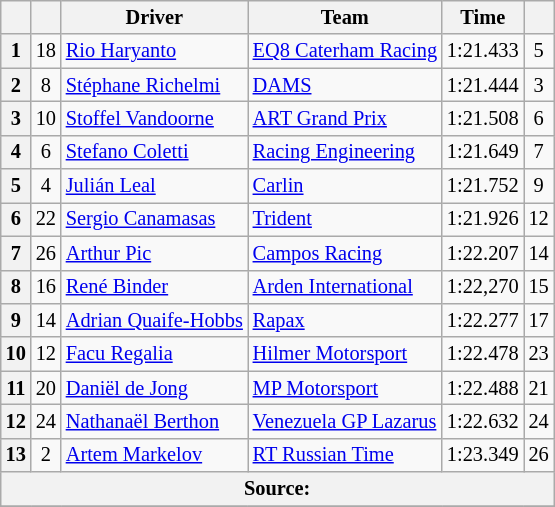<table class="wikitable" style="font-size:85%">
<tr>
<th scope="col"></th>
<th scope="col"></th>
<th scope="col">Driver</th>
<th scope="col">Team</th>
<th scope="col">Time</th>
<th scope="col"></th>
</tr>
<tr>
<th scope="row">1</th>
<td align="center">18</td>
<td data-sort-value="HAR"> <a href='#'>Rio Haryanto</a></td>
<td><a href='#'>EQ8 Caterham Racing</a></td>
<td>1:21.433</td>
<td align="center">5</td>
</tr>
<tr>
<th scope="row">2</th>
<td align="center">8</td>
<td data-sort-value="RIC"> <a href='#'>Stéphane Richelmi</a></td>
<td><a href='#'>DAMS</a></td>
<td>1:21.444</td>
<td align="center">3</td>
</tr>
<tr>
<th scope="row">3</th>
<td align="center">10</td>
<td data-sort-value="VAN"> <a href='#'>Stoffel Vandoorne</a></td>
<td><a href='#'>ART Grand Prix</a></td>
<td>1:21.508</td>
<td align="center">6</td>
</tr>
<tr>
<th scope="row">4</th>
<td align="center">6</td>
<td data-sort-value="COL"> <a href='#'>Stefano Coletti</a></td>
<td><a href='#'>Racing Engineering</a></td>
<td>1:21.649</td>
<td align="center">7</td>
</tr>
<tr>
<th scope="row">5</th>
<td align="center">4</td>
<td data-sort-value="LEA"> <a href='#'>Julián Leal</a></td>
<td><a href='#'>Carlin</a></td>
<td>1:21.752</td>
<td align="center">9</td>
</tr>
<tr>
<th scope="row">6</th>
<td align="center">22</td>
<td data-sort-value="CAN"> <a href='#'>Sergio Canamasas</a></td>
<td><a href='#'>Trident</a></td>
<td>1:21.926</td>
<td align="center">12</td>
</tr>
<tr>
<th scope="row">7</th>
<td align="center">26</td>
<td data-sort-value="PIC"> <a href='#'>Arthur Pic</a></td>
<td><a href='#'>Campos Racing</a></td>
<td>1:22.207</td>
<td align="center">14</td>
</tr>
<tr>
<th scope="row">8</th>
<td align="center">16</td>
<td data-sort-value="BIN"> <a href='#'>René Binder</a></td>
<td><a href='#'>Arden International</a></td>
<td>1:22,270</td>
<td align="center">15</td>
</tr>
<tr>
<th scope="row">9</th>
<td align="center">14</td>
<td data-sort-value="QUA"> <a href='#'>Adrian Quaife-Hobbs</a></td>
<td><a href='#'>Rapax</a></td>
<td>1:22.277</td>
<td align="center">17</td>
</tr>
<tr>
<th scope="row">10</th>
<td align="center">12</td>
<td data-sort-value="REG"> <a href='#'>Facu Regalia</a></td>
<td><a href='#'>Hilmer Motorsport</a></td>
<td>1:22.478</td>
<td align="center">23</td>
</tr>
<tr>
<th scope="row">11</th>
<td align="center">20</td>
<td data-sort-value="DEJ"> <a href='#'>Daniël de Jong</a></td>
<td><a href='#'>MP Motorsport</a></td>
<td>1:22.488</td>
<td align="center">21</td>
</tr>
<tr>
<th scope="row">12</th>
<td align="center">24</td>
<td data-sort-value="BER"> <a href='#'>Nathanaël Berthon</a></td>
<td><a href='#'>Venezuela GP Lazarus</a></td>
<td>1:22.632</td>
<td align="center">24</td>
</tr>
<tr>
<th scope="row">13</th>
<td align="center">2</td>
<td data-sort-value="MARK"> <a href='#'>Artem Markelov</a></td>
<td><a href='#'>RT Russian Time</a></td>
<td>1:23.349</td>
<td align="center">26</td>
</tr>
<tr class="sortbottom">
<th colspan="6">Source:</th>
</tr>
<tr>
</tr>
</table>
